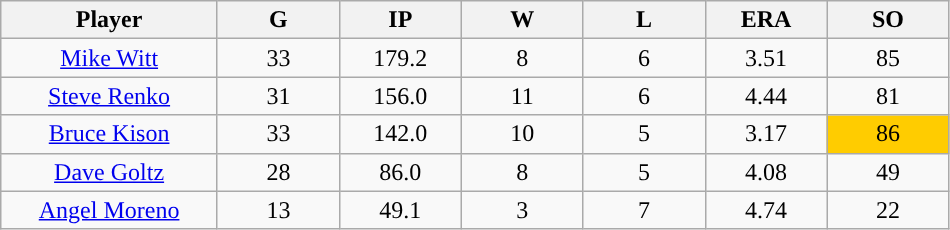<table class="wikitable sortable">
<tr>
<th bgcolor="#DDDDFF" width="16%">Player</th>
<th bgcolor="#DDDDFF" width="9%">G</th>
<th bgcolor="#DDDDFF" width="9%">IP</th>
<th bgcolor="#DDDDFF" width="9%">W</th>
<th bgcolor="#DDDDFF" width="9%">L</th>
<th bgcolor="#DDDDFF" width="9%">ERA</th>
<th bgcolor="#DDDDFF" width="9%">SO</th>
</tr>
<tr align="center">
<td><a href='#'>Mike Witt</a></td>
<td>33</td>
<td>179.2</td>
<td>8</td>
<td>6</td>
<td>3.51</td>
<td>85</td>
</tr>
<tr align="center">
<td><a href='#'>Steve Renko</a></td>
<td>31</td>
<td>156.0</td>
<td>11</td>
<td>6</td>
<td>4.44</td>
<td>81</td>
</tr>
<tr align="center">
<td><a href='#'>Bruce Kison</a></td>
<td>33</td>
<td>142.0</td>
<td>10</td>
<td>5</td>
<td>3.17</td>
<td style="background:#fc0;">86</td>
</tr>
<tr align="center">
<td><a href='#'>Dave Goltz</a></td>
<td>28</td>
<td>86.0</td>
<td>8</td>
<td>5</td>
<td>4.08</td>
<td>49</td>
</tr>
<tr align="center">
<td><a href='#'>Angel Moreno</a></td>
<td>13</td>
<td>49.1</td>
<td>3</td>
<td>7</td>
<td>4.74</td>
<td>22</td>
</tr>
</table>
